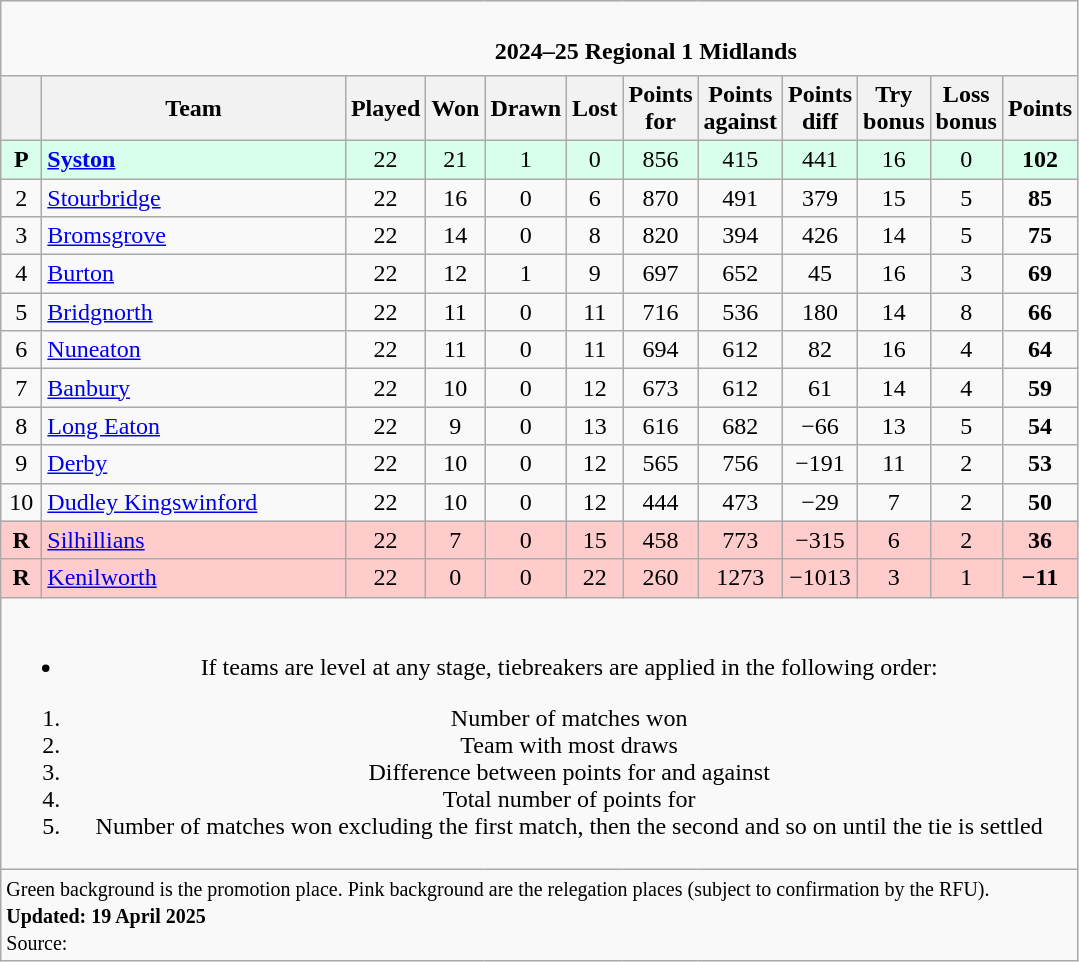<table class="wikitable" style="text-align: center;">
<tr>
<td colspan="15" cellpadding="0" cellspacing="0"><br><table border="0" width="100%" cellpadding="0" cellspacing="0">
<tr>
<td width=20% style="border:0px"></td>
<td style="border:0px"><strong>2024–25 Regional 1 Midlands</strong></td>
</tr>
</table>
</td>
</tr>
<tr>
<th bgcolor="#efefef" width="20"></th>
<th bgcolor="#efefef" width="195">Team</th>
<th bgcolor="#efefef" width="20">Played</th>
<th bgcolor="#efefef" width="20">Won</th>
<th bgcolor="#efefef" width="20">Drawn</th>
<th bgcolor="#efefef" width="20">Lost</th>
<th bgcolor="#efefef" width="25">Points for</th>
<th bgcolor="#efefef" width="20">Points against</th>
<th bgcolor="#efefef" width="20">Points diff</th>
<th bgcolor="#efefef" width="20">Try bonus</th>
<th bgcolor="#efefef" width="20">Loss bonus</th>
<th bgcolor="#efefef" width="20">Points</th>
</tr>
<tr bgcolor=#d8ffeb align=center>
<td><strong>P</strong></td>
<td style="text-align:left;"><strong><a href='#'>Syston</a></strong></td>
<td>22</td>
<td>21</td>
<td>1</td>
<td>0</td>
<td>856</td>
<td>415</td>
<td>441</td>
<td>16</td>
<td>0</td>
<td><strong>102</strong></td>
</tr>
<tr>
<td>2</td>
<td style="text-align:left;"><a href='#'>Stourbridge</a></td>
<td>22</td>
<td>16</td>
<td>0</td>
<td>6</td>
<td>870</td>
<td>491</td>
<td>379</td>
<td>15</td>
<td>5</td>
<td><strong>85</strong></td>
</tr>
<tr>
<td>3</td>
<td style="text-align:left;"><a href='#'>Bromsgrove</a></td>
<td>22</td>
<td>14</td>
<td>0</td>
<td>8</td>
<td>820</td>
<td>394</td>
<td>426</td>
<td>14</td>
<td>5</td>
<td><strong>75</strong></td>
</tr>
<tr>
<td>4</td>
<td style="text-align:left;"><a href='#'>Burton</a></td>
<td>22</td>
<td>12</td>
<td>1</td>
<td>9</td>
<td>697</td>
<td>652</td>
<td>45</td>
<td>16</td>
<td>3</td>
<td><strong>69</strong></td>
</tr>
<tr>
<td>5</td>
<td style="text-align:left;"><a href='#'>Bridgnorth</a></td>
<td>22</td>
<td>11</td>
<td>0</td>
<td>11</td>
<td>716</td>
<td>536</td>
<td>180</td>
<td>14</td>
<td>8</td>
<td><strong>66</strong></td>
</tr>
<tr>
<td>6</td>
<td style="text-align:left;"><a href='#'>Nuneaton</a></td>
<td>22</td>
<td>11</td>
<td>0</td>
<td>11</td>
<td>694</td>
<td>612</td>
<td>82</td>
<td>16</td>
<td>4</td>
<td><strong>64</strong></td>
</tr>
<tr>
<td>7</td>
<td style="text-align:left;"><a href='#'>Banbury</a></td>
<td>22</td>
<td>10</td>
<td>0</td>
<td>12</td>
<td>673</td>
<td>612</td>
<td>61</td>
<td>14</td>
<td>4</td>
<td><strong>59</strong></td>
</tr>
<tr>
<td>8</td>
<td style="text-align:left;"><a href='#'>Long Eaton</a></td>
<td>22</td>
<td>9</td>
<td>0</td>
<td>13</td>
<td>616</td>
<td>682</td>
<td>−66</td>
<td>13</td>
<td>5</td>
<td><strong>54</strong></td>
</tr>
<tr>
<td>9</td>
<td style="text-align:left;"><a href='#'>Derby</a></td>
<td>22</td>
<td>10</td>
<td>0</td>
<td>12</td>
<td>565</td>
<td>756</td>
<td>−191</td>
<td>11</td>
<td>2</td>
<td><strong>53</strong></td>
</tr>
<tr>
<td>10</td>
<td style="text-align:left;"><a href='#'>Dudley Kingswinford</a></td>
<td>22</td>
<td>10</td>
<td>0</td>
<td>12</td>
<td>444</td>
<td>473</td>
<td>−29</td>
<td>7</td>
<td>2</td>
<td><strong>50</strong></td>
</tr>
<tr style="background-color:#ffcccc;">
<td><strong>R</strong></td>
<td style="text-align:left;"><a href='#'>Silhillians</a></td>
<td>22</td>
<td>7</td>
<td>0</td>
<td>15</td>
<td>458</td>
<td>773</td>
<td>−315</td>
<td>6</td>
<td>2</td>
<td><strong>36</strong></td>
</tr>
<tr style="background-color:#ffcccc;">
<td><strong>R</strong></td>
<td style="text-align:left;"><a href='#'>Kenilworth</a></td>
<td>22</td>
<td>0</td>
<td>0</td>
<td>22</td>
<td>260</td>
<td>1273</td>
<td>−1013</td>
<td>3</td>
<td>1</td>
<td><strong>−11</strong></td>
</tr>
<tr>
<td colspan="15"><br><ul><li>If teams are level at any stage, tiebreakers are applied in the following order:</li></ul><ol><li>Number of matches won</li><li>Team with most draws</li><li>Difference between points for and against</li><li>Total number of points for</li><li>Number of matches won excluding the first match, then the second and so on until the tie is settled</li></ol></td>
</tr>
<tr | style="text-align:left;" |>
<td colspan="15" style="border:0px"><small><span>Green background</span> is the promotion place. <span>Pink background</span> are the relegation places (subject to confirmation by the RFU).<br><strong>Updated: 19 April 2025</strong><br>Source: </small></td>
</tr>
</table>
